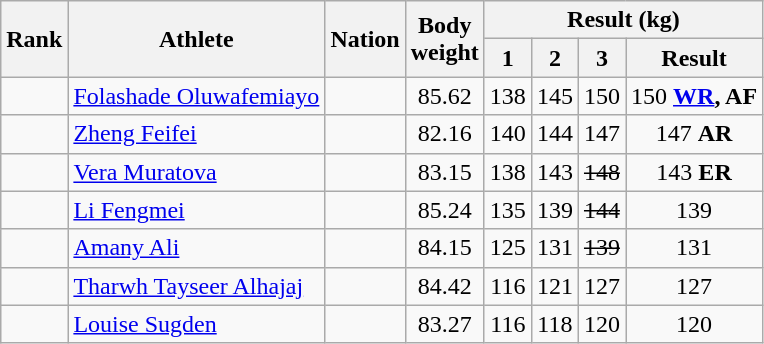<table class="wikitable sortable" style="text-align:center;">
<tr>
<th rowspan=2>Rank</th>
<th rowspan=2>Athlete</th>
<th rowspan=2>Nation</th>
<th rowspan=2>Body<br>weight</th>
<th colspan=4>Result (kg)</th>
</tr>
<tr>
<th>1</th>
<th>2</th>
<th>3</th>
<th>Result</th>
</tr>
<tr>
<td></td>
<td align=left><a href='#'>Folashade Oluwafemiayo</a></td>
<td align=left></td>
<td>85.62</td>
<td>138</td>
<td>145</td>
<td>150</td>
<td>150 <strong><a href='#'>WR</a>, AF</strong></td>
</tr>
<tr>
<td></td>
<td align=left><a href='#'>Zheng Feifei</a></td>
<td align=left></td>
<td>82.16</td>
<td>140</td>
<td>144</td>
<td>147</td>
<td>147 <strong>AR</strong></td>
</tr>
<tr>
<td></td>
<td align=left><a href='#'>Vera Muratova</a></td>
<td align=left></td>
<td>83.15</td>
<td>138</td>
<td>143</td>
<td><s>148</s></td>
<td>143 <strong>ER</strong></td>
</tr>
<tr>
<td></td>
<td align=left><a href='#'>Li Fengmei</a></td>
<td align=left></td>
<td>85.24</td>
<td>135</td>
<td>139</td>
<td><s>144</s></td>
<td>139</td>
</tr>
<tr>
<td></td>
<td align=left><a href='#'>Amany Ali</a></td>
<td align=left></td>
<td>84.15</td>
<td>125</td>
<td>131</td>
<td><s>139</s></td>
<td>131</td>
</tr>
<tr>
<td></td>
<td align=left><a href='#'>Tharwh Tayseer Alhajaj</a></td>
<td align=left></td>
<td>84.42</td>
<td>116</td>
<td>121</td>
<td>127</td>
<td>127</td>
</tr>
<tr>
<td></td>
<td align=left><a href='#'>Louise Sugden</a></td>
<td align=left></td>
<td>83.27</td>
<td>116</td>
<td>118</td>
<td>120</td>
<td>120</td>
</tr>
</table>
